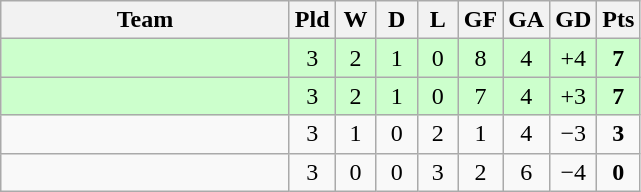<table class="wikitable" style="text-align:center">
<tr>
<th width=185>Team</th>
<th width=20>Pld</th>
<th width=20>W</th>
<th width=20>D</th>
<th width=20>L</th>
<th width=20>GF</th>
<th width=20>GA</th>
<th width=20>GD</th>
<th width=20>Pts</th>
</tr>
<tr bgcolor="#ccffcc">
<td align="left"></td>
<td>3</td>
<td>2</td>
<td>1</td>
<td>0</td>
<td>8</td>
<td>4</td>
<td>+4</td>
<td><strong>7</strong></td>
</tr>
<tr bgcolor="#ccffcc">
<td align="left"></td>
<td>3</td>
<td>2</td>
<td>1</td>
<td>0</td>
<td>7</td>
<td>4</td>
<td>+3</td>
<td><strong>7</strong></td>
</tr>
<tr>
<td align="left"></td>
<td>3</td>
<td>1</td>
<td>0</td>
<td>2</td>
<td>1</td>
<td>4</td>
<td>−3</td>
<td><strong>3</strong></td>
</tr>
<tr>
<td align="left"></td>
<td>3</td>
<td>0</td>
<td>0</td>
<td>3</td>
<td>2</td>
<td>6</td>
<td>−4</td>
<td><strong>0</strong></td>
</tr>
</table>
